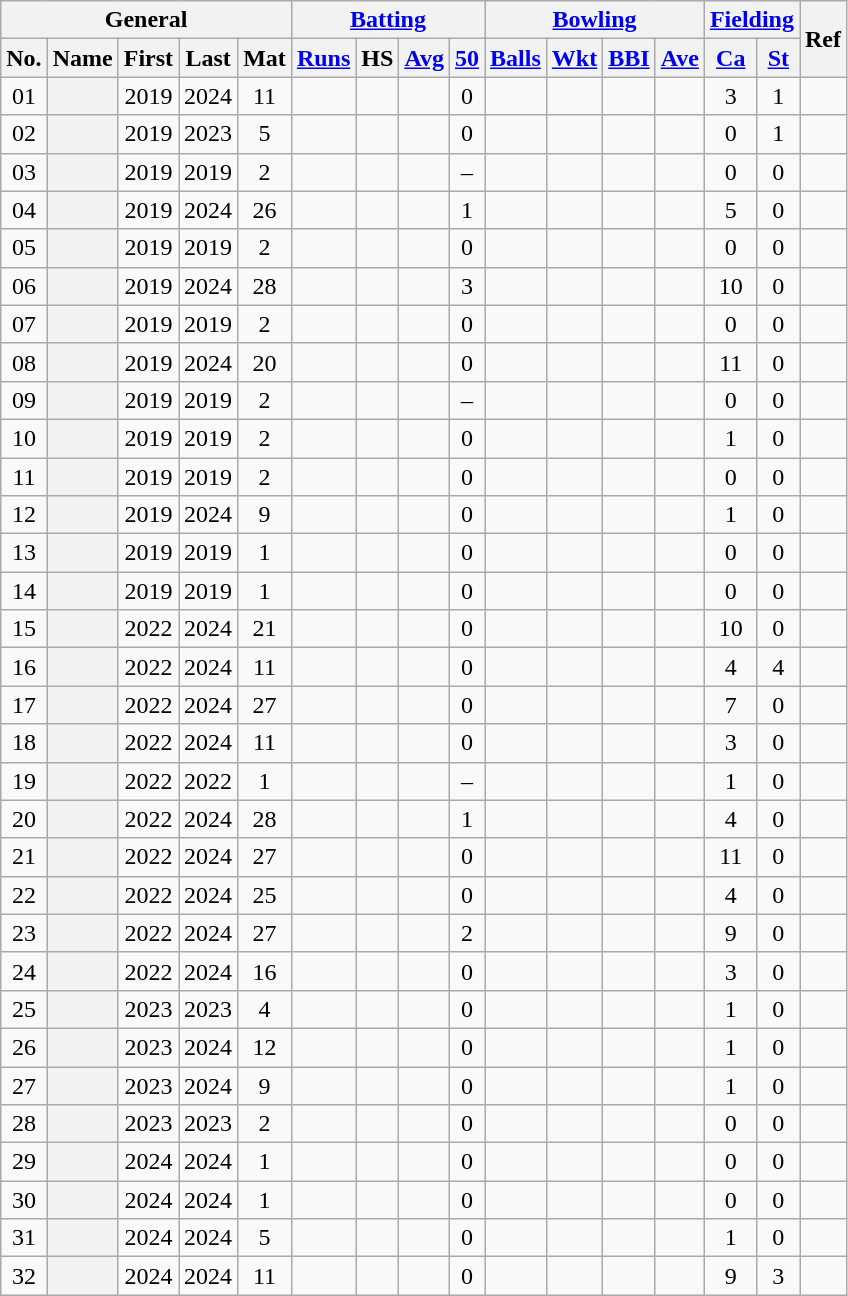<table class="wikitable plainrowheaders sortable">
<tr align="center">
<th scope="col" colspan=5 class="unsortable">General</th>
<th scope="col" colspan=4 class="unsortable"><a href='#'>Batting</a></th>
<th scope="col" colspan=4 class="unsortable"><a href='#'>Bowling</a></th>
<th scope="col" colspan=2 class="unsortable"><a href='#'>Fielding</a></th>
<th scope="col" rowspan=2 class="unsortable">Ref</th>
</tr>
<tr align="center">
<th scope="col">No.</th>
<th scope="col">Name</th>
<th scope="col">First</th>
<th scope="col">Last</th>
<th scope="col">Mat</th>
<th scope="col"><a href='#'>Runs</a></th>
<th scope="col">HS</th>
<th scope="col"><a href='#'>Avg</a></th>
<th scope="col"><a href='#'>50</a></th>
<th scope="col"><a href='#'>Balls</a></th>
<th scope="col"><a href='#'>Wkt</a></th>
<th scope="col"><a href='#'>BBI</a></th>
<th scope="col"><a href='#'>Ave</a></th>
<th scope="col"><a href='#'>Ca</a></th>
<th scope="col"><a href='#'>St</a></th>
</tr>
<tr align="center">
<td><span>0</span>1</td>
<th scope="row" align="left"></th>
<td>2019</td>
<td>2024</td>
<td>11</td>
<td></td>
<td></td>
<td></td>
<td>0</td>
<td></td>
<td></td>
<td></td>
<td></td>
<td>3</td>
<td>1</td>
<td></td>
</tr>
<tr align="center">
<td><span>0</span>2</td>
<th scope="row" align="left"></th>
<td>2019</td>
<td>2023</td>
<td>5</td>
<td></td>
<td></td>
<td></td>
<td>0</td>
<td></td>
<td></td>
<td></td>
<td></td>
<td>0</td>
<td>1</td>
<td></td>
</tr>
<tr align="center">
<td><span>0</span>3</td>
<th scope="row" align="left"></th>
<td>2019</td>
<td>2019</td>
<td>2</td>
<td></td>
<td></td>
<td></td>
<td>–</td>
<td></td>
<td></td>
<td></td>
<td></td>
<td>0</td>
<td>0</td>
<td></td>
</tr>
<tr align="center">
<td><span>0</span>4</td>
<th scope="row" align="left"></th>
<td>2019</td>
<td>2024</td>
<td>26</td>
<td></td>
<td></td>
<td></td>
<td>1</td>
<td></td>
<td></td>
<td></td>
<td></td>
<td>5</td>
<td>0</td>
<td></td>
</tr>
<tr align="center">
<td><span>0</span>5</td>
<th scope="row" align="left"></th>
<td>2019</td>
<td>2019</td>
<td>2</td>
<td></td>
<td></td>
<td></td>
<td>0</td>
<td></td>
<td></td>
<td></td>
<td></td>
<td>0</td>
<td>0</td>
<td></td>
</tr>
<tr align="center">
<td><span>0</span>6</td>
<th scope="row" align="left"></th>
<td>2019</td>
<td>2024</td>
<td>28</td>
<td></td>
<td></td>
<td></td>
<td>3</td>
<td></td>
<td></td>
<td></td>
<td></td>
<td>10</td>
<td>0</td>
<td></td>
</tr>
<tr align="center">
<td><span>0</span>7</td>
<th scope="row" align="left"></th>
<td>2019</td>
<td>2019</td>
<td>2</td>
<td></td>
<td></td>
<td></td>
<td>0</td>
<td></td>
<td></td>
<td></td>
<td></td>
<td>0</td>
<td>0</td>
<td></td>
</tr>
<tr align="center">
<td><span>0</span>8</td>
<th scope="row" align="left"></th>
<td>2019</td>
<td>2024</td>
<td>20</td>
<td></td>
<td></td>
<td></td>
<td>0</td>
<td></td>
<td></td>
<td></td>
<td></td>
<td>11</td>
<td>0</td>
<td></td>
</tr>
<tr align="center">
<td><span>0</span>9</td>
<th scope="row" align="left"></th>
<td>2019</td>
<td>2019</td>
<td>2</td>
<td></td>
<td></td>
<td></td>
<td>–</td>
<td></td>
<td></td>
<td></td>
<td></td>
<td>0</td>
<td>0</td>
<td></td>
</tr>
<tr align="center">
<td>10</td>
<th scope="row" align="left"></th>
<td>2019</td>
<td>2019</td>
<td>2</td>
<td></td>
<td></td>
<td></td>
<td>0</td>
<td></td>
<td></td>
<td></td>
<td></td>
<td>1</td>
<td>0</td>
<td></td>
</tr>
<tr align="center">
<td>11</td>
<th scope="row" align="left"></th>
<td>2019</td>
<td>2019</td>
<td>2</td>
<td></td>
<td></td>
<td></td>
<td>0</td>
<td></td>
<td></td>
<td></td>
<td></td>
<td>0</td>
<td>0</td>
<td></td>
</tr>
<tr align="center">
<td>12</td>
<th scope="row" align="left"></th>
<td>2019</td>
<td>2024</td>
<td>9</td>
<td></td>
<td></td>
<td></td>
<td>0</td>
<td></td>
<td></td>
<td></td>
<td></td>
<td>1</td>
<td>0</td>
<td></td>
</tr>
<tr align="center">
<td>13</td>
<th scope="row" align="left"></th>
<td>2019</td>
<td>2019</td>
<td>1</td>
<td></td>
<td></td>
<td></td>
<td>0</td>
<td></td>
<td></td>
<td></td>
<td></td>
<td>0</td>
<td>0</td>
<td></td>
</tr>
<tr align="center">
<td>14</td>
<th scope="row" align="left"></th>
<td>2019</td>
<td>2019</td>
<td>1</td>
<td></td>
<td></td>
<td></td>
<td>0</td>
<td></td>
<td></td>
<td></td>
<td></td>
<td>0</td>
<td>0</td>
<td></td>
</tr>
<tr align="center">
<td>15</td>
<th scope="row" align="left"></th>
<td>2022</td>
<td>2024</td>
<td>21</td>
<td></td>
<td></td>
<td></td>
<td>0</td>
<td></td>
<td></td>
<td></td>
<td></td>
<td>10</td>
<td>0</td>
<td></td>
</tr>
<tr align="center">
<td>16</td>
<th scope="row" align="left"></th>
<td>2022</td>
<td>2024</td>
<td>11</td>
<td></td>
<td></td>
<td></td>
<td>0</td>
<td></td>
<td></td>
<td></td>
<td></td>
<td>4</td>
<td>4</td>
<td></td>
</tr>
<tr align="center">
<td>17</td>
<th scope="row" align="left"></th>
<td>2022</td>
<td>2024</td>
<td>27</td>
<td></td>
<td></td>
<td></td>
<td>0</td>
<td></td>
<td></td>
<td></td>
<td></td>
<td>7</td>
<td>0</td>
<td></td>
</tr>
<tr align="center">
<td>18</td>
<th scope="row" align="left"></th>
<td>2022</td>
<td>2024</td>
<td>11</td>
<td></td>
<td></td>
<td></td>
<td>0</td>
<td></td>
<td></td>
<td></td>
<td></td>
<td>3</td>
<td>0</td>
<td></td>
</tr>
<tr align="center">
<td>19</td>
<th scope="row" align="left"></th>
<td>2022</td>
<td>2022</td>
<td>1</td>
<td></td>
<td></td>
<td></td>
<td>–</td>
<td></td>
<td></td>
<td></td>
<td></td>
<td>1</td>
<td>0</td>
<td></td>
</tr>
<tr align="center">
<td>20</td>
<th scope="row" align="left"></th>
<td>2022</td>
<td>2024</td>
<td>28</td>
<td></td>
<td></td>
<td></td>
<td>1</td>
<td></td>
<td></td>
<td></td>
<td></td>
<td>4</td>
<td>0</td>
<td></td>
</tr>
<tr align="center">
<td>21</td>
<th scope="row" align="left"></th>
<td>2022</td>
<td>2024</td>
<td>27</td>
<td></td>
<td></td>
<td></td>
<td>0</td>
<td></td>
<td></td>
<td></td>
<td></td>
<td>11</td>
<td>0</td>
<td></td>
</tr>
<tr align="center">
<td>22</td>
<th scope="row" align="left"></th>
<td>2022</td>
<td>2024</td>
<td>25</td>
<td></td>
<td></td>
<td></td>
<td>0</td>
<td></td>
<td></td>
<td></td>
<td></td>
<td>4</td>
<td>0</td>
<td></td>
</tr>
<tr align="center">
<td>23</td>
<th scope="row" align="left"></th>
<td>2022</td>
<td>2024</td>
<td>27</td>
<td></td>
<td></td>
<td></td>
<td>2</td>
<td></td>
<td></td>
<td></td>
<td></td>
<td>9</td>
<td>0</td>
<td></td>
</tr>
<tr align="center">
<td>24</td>
<th scope="row" align="left"></th>
<td>2022</td>
<td>2024</td>
<td>16</td>
<td></td>
<td></td>
<td></td>
<td>0</td>
<td></td>
<td></td>
<td></td>
<td></td>
<td>3</td>
<td>0</td>
<td></td>
</tr>
<tr align="center">
<td>25</td>
<th scope="row" align="left"></th>
<td>2023</td>
<td>2023</td>
<td>4</td>
<td></td>
<td></td>
<td></td>
<td>0</td>
<td></td>
<td></td>
<td></td>
<td></td>
<td>1</td>
<td>0</td>
<td></td>
</tr>
<tr align="center">
<td>26</td>
<th scope="row" align="left"></th>
<td>2023</td>
<td>2024</td>
<td>12</td>
<td></td>
<td></td>
<td></td>
<td>0</td>
<td></td>
<td></td>
<td></td>
<td></td>
<td>1</td>
<td>0</td>
<td></td>
</tr>
<tr align="center">
<td>27</td>
<th scope="row" align="left"></th>
<td>2023</td>
<td>2024</td>
<td>9</td>
<td></td>
<td></td>
<td></td>
<td>0</td>
<td></td>
<td></td>
<td></td>
<td></td>
<td>1</td>
<td>0</td>
<td></td>
</tr>
<tr align="center">
<td>28</td>
<th scope="row" align="left"></th>
<td>2023</td>
<td>2023</td>
<td>2</td>
<td></td>
<td></td>
<td></td>
<td>0</td>
<td></td>
<td></td>
<td></td>
<td></td>
<td>0</td>
<td>0</td>
<td></td>
</tr>
<tr align="center">
<td>29</td>
<th scope="row" align="left"></th>
<td>2024</td>
<td>2024</td>
<td>1</td>
<td></td>
<td></td>
<td></td>
<td>0</td>
<td></td>
<td></td>
<td></td>
<td></td>
<td>0</td>
<td>0</td>
<td></td>
</tr>
<tr align="center">
<td>30</td>
<th scope="row" align="left"></th>
<td>2024</td>
<td>2024</td>
<td>1</td>
<td></td>
<td></td>
<td></td>
<td>0</td>
<td></td>
<td></td>
<td></td>
<td></td>
<td>0</td>
<td>0</td>
<td></td>
</tr>
<tr align="center">
<td>31</td>
<th scope="row" align="left"></th>
<td>2024</td>
<td>2024</td>
<td>5</td>
<td></td>
<td></td>
<td></td>
<td>0</td>
<td></td>
<td></td>
<td></td>
<td></td>
<td>1</td>
<td>0</td>
<td></td>
</tr>
<tr align="center">
<td>32</td>
<th scope="row" align="left"></th>
<td>2024</td>
<td>2024</td>
<td>11</td>
<td></td>
<td></td>
<td></td>
<td>0</td>
<td></td>
<td></td>
<td></td>
<td></td>
<td>9</td>
<td>3</td>
<td></td>
</tr>
</table>
